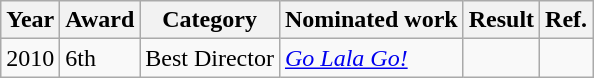<table class="wikitable">
<tr>
<th>Year</th>
<th>Award</th>
<th>Category</th>
<th>Nominated work</th>
<th>Result</th>
<th>Ref.</th>
</tr>
<tr>
<td>2010</td>
<td>6th</td>
<td>Best Director</td>
<td><em><a href='#'>Go Lala Go!</a></em></td>
<td></td>
<td></td>
</tr>
</table>
